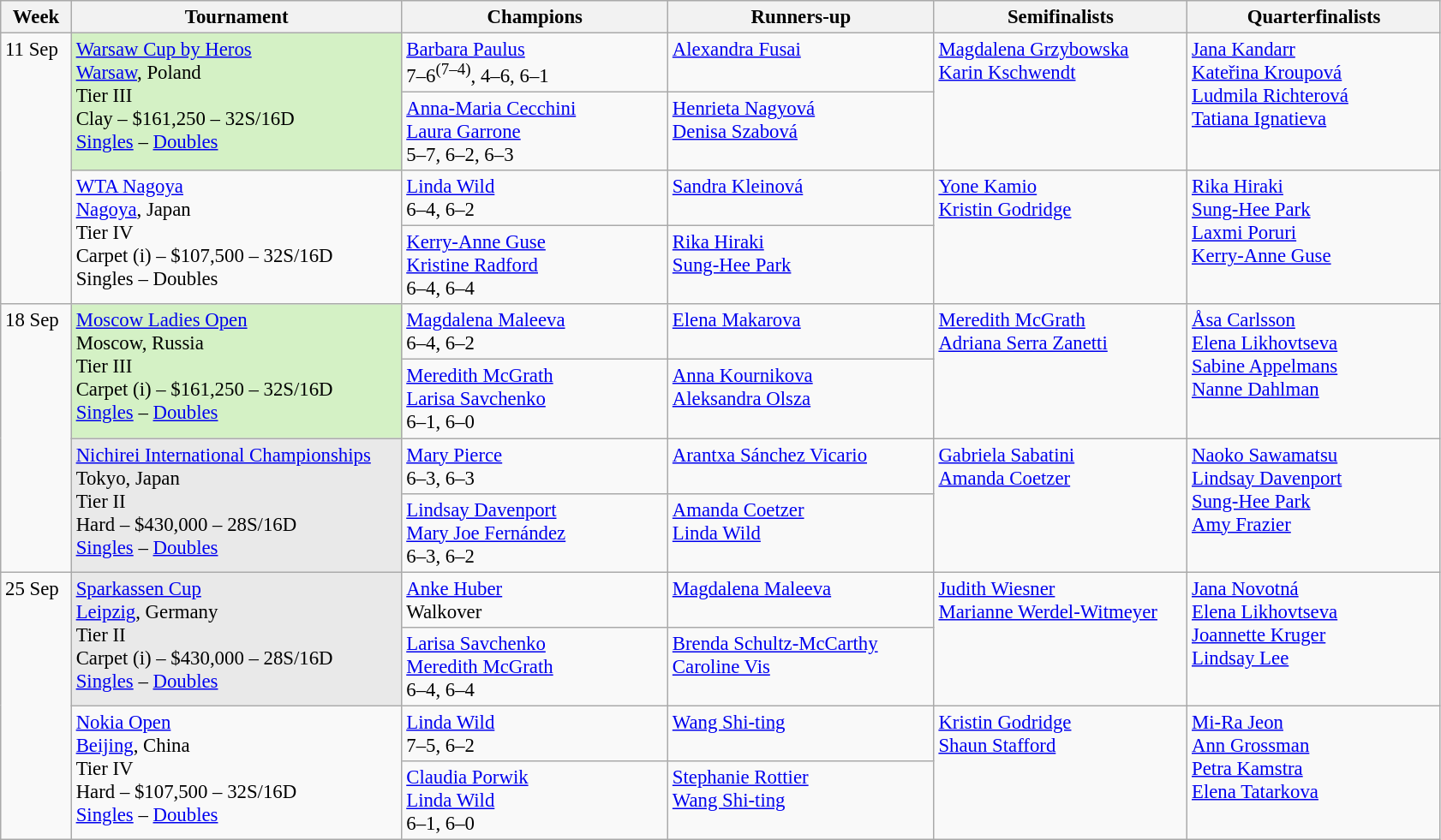<table class=wikitable style=font-size:95%>
<tr>
<th style="width:48px;">Week</th>
<th style="width:250px;">Tournament</th>
<th style="width:200px;">Champions</th>
<th style="width:200px;">Runners-up</th>
<th style="width:190px;">Semifinalists</th>
<th style="width:190px;">Quarterfinalists</th>
</tr>
<tr valign=top>
<td rowspan=4>11 Sep</td>
<td rowspan=2 style=background:#d4f1c5;><a href='#'>Warsaw Cup by Heros</a><br> <a href='#'>Warsaw</a>, Poland <br> Tier III<br> Clay – $161,250 – 32S/16D <br><a href='#'>Singles</a> – <a href='#'>Doubles</a></td>
<td> <a href='#'>Barbara Paulus</a><br>7–6<sup>(7–4)</sup>, 4–6, 6–1</td>
<td> <a href='#'>Alexandra Fusai</a></td>
<td rowspan=2>  <a href='#'>Magdalena Grzybowska</a><br> <a href='#'>Karin Kschwendt</a></td>
<td rowspan=2> <a href='#'>Jana Kandarr</a><br> <a href='#'>Kateřina Kroupová</a><br> <a href='#'>Ludmila Richterová</a><br> <a href='#'>Tatiana Ignatieva</a></td>
</tr>
<tr valign=top>
<td> <a href='#'>Anna-Maria Cecchini</a><br> <a href='#'>Laura Garrone</a><br> 5–7, 6–2, 6–3</td>
<td> <a href='#'>Henrieta Nagyová</a><br> <a href='#'>Denisa Szabová</a></td>
</tr>
<tr valign=top>
<td rowspan=2><a href='#'>WTA Nagoya</a><br> <a href='#'>Nagoya</a>, Japan <br> Tier IV<br> Carpet (i) – $107,500 – 32S/16D <br>Singles – Doubles</td>
<td> <a href='#'>Linda Wild</a><br>6–4, 6–2</td>
<td> <a href='#'>Sandra Kleinová</a></td>
<td rowspan=2>  <a href='#'>Yone Kamio</a><br> <a href='#'>Kristin Godridge</a></td>
<td rowspan=2> <a href='#'>Rika Hiraki</a><br> <a href='#'>Sung-Hee Park</a><br> <a href='#'>Laxmi Poruri</a><br> <a href='#'>Kerry-Anne Guse</a></td>
</tr>
<tr valign=top>
<td> <a href='#'>Kerry-Anne Guse</a><br> <a href='#'>Kristine Radford</a><br>6–4, 6–4</td>
<td> <a href='#'>Rika Hiraki</a><br> <a href='#'>Sung-Hee Park</a></td>
</tr>
<tr valign=top>
<td rowspan=4>18 Sep</td>
<td rowspan=2 style=background:#d4f1c5;><a href='#'>Moscow Ladies Open</a> <br> Moscow, Russia <br> Tier III<br> Carpet (i) – $161,250 – 32S/16D <br><a href='#'>Singles</a> – <a href='#'>Doubles</a></td>
<td> <a href='#'>Magdalena Maleeva</a><br>6–4, 6–2</td>
<td> <a href='#'>Elena Makarova</a></td>
<td rowspan=2>  <a href='#'>Meredith McGrath</a><br> <a href='#'>Adriana Serra Zanetti</a></td>
<td rowspan=2> <a href='#'>Åsa Carlsson</a><br> <a href='#'>Elena Likhovtseva</a><br> <a href='#'>Sabine Appelmans</a><br> <a href='#'>Nanne Dahlman</a></td>
</tr>
<tr valign=top>
<td> <a href='#'>Meredith McGrath</a><br> <a href='#'>Larisa Savchenko</a><br>6–1, 6–0</td>
<td> <a href='#'>Anna Kournikova</a><br> <a href='#'>Aleksandra Olsza</a></td>
</tr>
<tr valign=top>
<td rowspan=2 style=background:#e9e9e9;><a href='#'>Nichirei International Championships</a><br> Tokyo, Japan <br> Tier II<br> Hard – $430,000 – 28S/16D<br><a href='#'>Singles</a> – <a href='#'>Doubles</a></td>
<td> <a href='#'>Mary Pierce</a><br>6–3, 6–3</td>
<td> <a href='#'>Arantxa Sánchez Vicario</a></td>
<td rowspan=2>  <a href='#'>Gabriela Sabatini</a><br> <a href='#'>Amanda Coetzer</a></td>
<td rowspan=2> <a href='#'>Naoko Sawamatsu</a><br> <a href='#'>Lindsay Davenport</a><br> <a href='#'>Sung-Hee Park</a><br> <a href='#'>Amy Frazier</a></td>
</tr>
<tr valign=top>
<td> <a href='#'>Lindsay Davenport</a><br> <a href='#'>Mary Joe Fernández</a><br>6–3, 6–2</td>
<td> <a href='#'>Amanda Coetzer</a><br> <a href='#'>Linda Wild</a></td>
</tr>
<tr valign=top>
<td rowspan=4>25 Sep</td>
<td rowspan=2 style=background:#e9e9e9;><a href='#'>Sparkassen Cup</a><br> <a href='#'>Leipzig</a>, Germany <br> Tier II<br> Carpet (i) – $430,000 – 28S/16D <br><a href='#'>Singles</a> – <a href='#'>Doubles</a></td>
<td> <a href='#'>Anke Huber</a><br>Walkover</td>
<td> <a href='#'>Magdalena Maleeva</a></td>
<td rowspan=2>  <a href='#'>Judith Wiesner</a><br> <a href='#'>Marianne Werdel-Witmeyer</a></td>
<td rowspan=2> <a href='#'>Jana Novotná</a><br> <a href='#'>Elena Likhovtseva</a><br> <a href='#'>Joannette Kruger</a><br> <a href='#'>Lindsay Lee</a></td>
</tr>
<tr valign=top>
<td> <a href='#'>Larisa Savchenko</a><br> <a href='#'>Meredith McGrath</a><br>6–4, 6–4</td>
<td> <a href='#'>Brenda Schultz-McCarthy</a><br> <a href='#'>Caroline Vis</a></td>
</tr>
<tr valign=top>
<td rowspan=2><a href='#'>Nokia Open</a><br> <a href='#'>Beijing</a>, China <br> Tier IV<br> Hard – $107,500 – 32S/16D <br><a href='#'>Singles</a> – <a href='#'>Doubles</a></td>
<td> <a href='#'>Linda Wild</a><br>7–5, 6–2</td>
<td> <a href='#'>Wang Shi-ting</a></td>
<td rowspan=2> <a href='#'>Kristin Godridge</a><br> <a href='#'>Shaun Stafford</a></td>
<td rowspan=2> <a href='#'>Mi-Ra Jeon</a><br> <a href='#'>Ann Grossman</a><br> <a href='#'>Petra Kamstra</a><br> <a href='#'>Elena Tatarkova</a></td>
</tr>
<tr valign=top>
<td> <a href='#'>Claudia Porwik</a><br> <a href='#'>Linda Wild</a><br>6–1, 6–0</td>
<td> <a href='#'>Stephanie Rottier</a><br> <a href='#'>Wang Shi-ting</a></td>
</tr>
</table>
